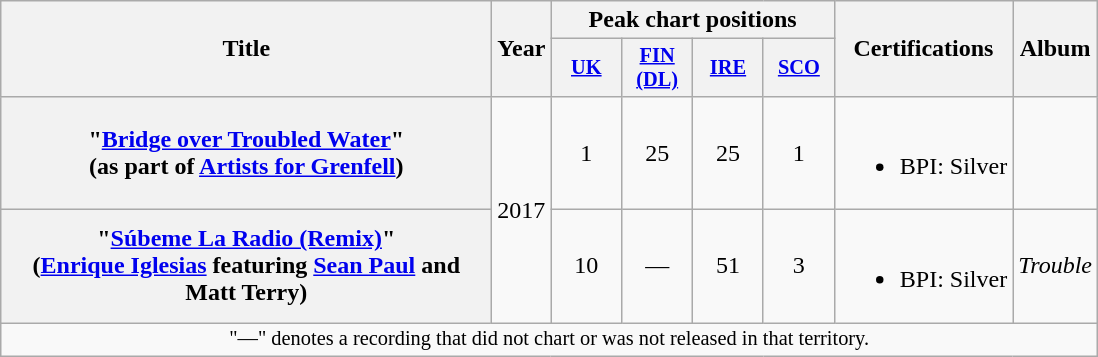<table class="wikitable plainrowheaders" style="text-align:center;">
<tr>
<th scope="col" rowspan="2" style="width:20em;">Title</th>
<th scope="col" rowspan="2" style="width:1em;">Year</th>
<th scope="col" colspan="4">Peak chart positions</th>
<th scope="col" rowspan="2">Certifications</th>
<th scope="col" rowspan="2">Album</th>
</tr>
<tr>
<th scope="col" style="width:3em;font-size:85%;"><a href='#'>UK</a><br></th>
<th scope="col" style="width:3em;font-size:85%;"><a href='#'>FIN (DL)</a><br></th>
<th scope="col" style="width:3em;font-size:85%;"><a href='#'>IRE</a><br></th>
<th scope="col" style="width:3em;font-size:85%;"><a href='#'>SCO</a><br></th>
</tr>
<tr>
<th scope="row">"<a href='#'>Bridge over Troubled Water</a>"<br><span>(as part of <a href='#'>Artists for Grenfell</a>)</span></th>
<td rowspan="2">2017</td>
<td>1</td>
<td>25</td>
<td>25</td>
<td>1</td>
<td><br><ul><li>BPI: Silver</li></ul></td>
<td></td>
</tr>
<tr>
<th scope="row">"<a href='#'>Súbeme La Radio (Remix)</a>"<br><span>(<a href='#'>Enrique Iglesias</a> featuring <a href='#'>Sean Paul</a> and Matt Terry)</span></th>
<td>10</td>
<td>—</td>
<td>51</td>
<td>3</td>
<td><br><ul><li>BPI: Silver</li></ul></td>
<td><em>Trouble</em></td>
</tr>
<tr>
<td colspan="15" style="font-size:85%">"—" denotes a recording that did not chart or was not released in that territory.</td>
</tr>
</table>
